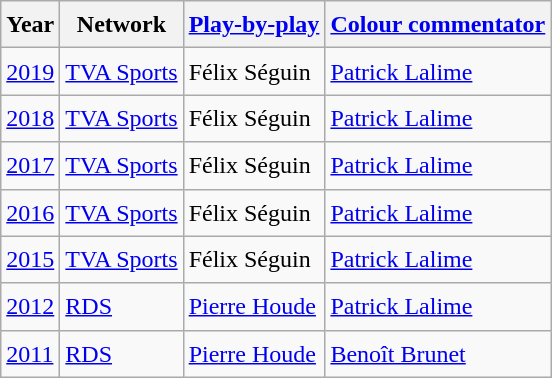<table class="wikitable sortable" style="font-size:1.00em; line-height:1.5em;">
<tr>
<th>Year</th>
<th>Network</th>
<th><a href='#'>Play-by-play</a></th>
<th><a href='#'>Colour commentator</a></th>
</tr>
<tr>
<td><a href='#'>2019</a></td>
<td><a href='#'>TVA Sports</a></td>
<td>Félix Séguin</td>
<td><a href='#'>Patrick Lalime</a></td>
</tr>
<tr>
<td><a href='#'>2018</a></td>
<td><a href='#'>TVA Sports</a></td>
<td>Félix Séguin</td>
<td><a href='#'>Patrick Lalime</a></td>
</tr>
<tr>
<td><a href='#'>2017</a></td>
<td><a href='#'>TVA Sports</a></td>
<td>Félix Séguin</td>
<td><a href='#'>Patrick Lalime</a></td>
</tr>
<tr>
<td><a href='#'>2016</a></td>
<td><a href='#'>TVA Sports</a></td>
<td>Félix Séguin</td>
<td><a href='#'>Patrick Lalime</a></td>
</tr>
<tr>
<td><a href='#'>2015</a></td>
<td><a href='#'>TVA Sports</a></td>
<td>Félix Séguin</td>
<td><a href='#'>Patrick Lalime</a></td>
</tr>
<tr>
<td><a href='#'>2012</a></td>
<td><a href='#'>RDS</a></td>
<td><a href='#'>Pierre Houde</a></td>
<td><a href='#'>Patrick Lalime</a></td>
</tr>
<tr>
<td><a href='#'>2011</a></td>
<td><a href='#'>RDS</a></td>
<td><a href='#'>Pierre Houde</a></td>
<td><a href='#'>Benoît Brunet</a></td>
</tr>
</table>
